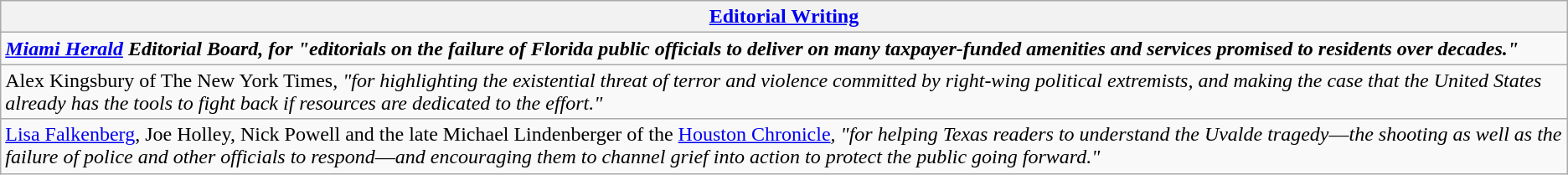<table class="wikitable" style="float:left; float:none;">
<tr>
<th><a href='#'>Editorial Writing</a></th>
</tr>
<tr>
<td><strong><em><a href='#'>Miami Herald</a><em> Editorial Board<strong>, for "editorials on the failure of Florida public officials to deliver on many taxpayer-funded amenities and services promised to residents over decades."</td>
</tr>
<tr>
<td>Alex Kingsbury of </em>The New York Times<em>, "for highlighting the existential threat of terror and violence committed by right-wing political extremists, and making the case that the United States already has the tools to fight back if resources are dedicated to the effort."</td>
</tr>
<tr>
<td><a href='#'>Lisa Falkenberg</a>, Joe Holley, Nick Powell and the late Michael Lindenberger of the </em><a href='#'>Houston Chronicle</a><em>, "for helping Texas readers to understand the Uvalde tragedy––the shooting as well as the failure of police and other officials to respond––and encouraging them to channel grief into action to protect the public going forward."</td>
</tr>
</table>
